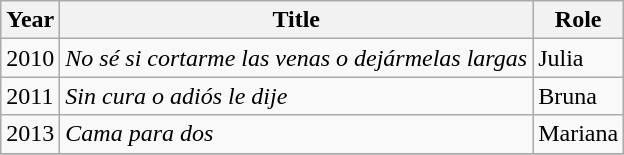<table class="wikitable sortable">
<tr>
<th>Year</th>
<th>Title</th>
<th>Role</th>
</tr>
<tr>
<td>2010</td>
<td><em>No sé si cortarme las venas o dejármelas largas</em></td>
<td>Julia</td>
</tr>
<tr>
<td>2011</td>
<td><em>Sin cura o adiós le dije</em></td>
<td>Bruna</td>
</tr>
<tr>
<td>2013</td>
<td><em>Cama para dos</em></td>
<td>Mariana</td>
</tr>
<tr>
</tr>
</table>
